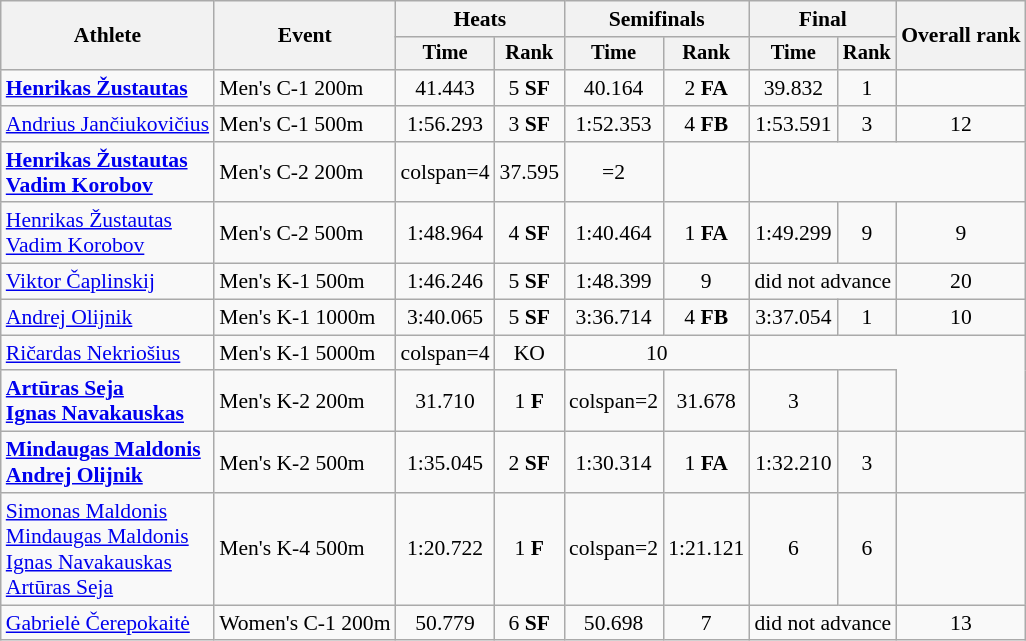<table class=wikitable style="font-size:90%">
<tr>
<th rowspan="2">Athlete</th>
<th rowspan="2">Event</th>
<th colspan=2>Heats</th>
<th colspan=2>Semifinals</th>
<th colspan=2>Final</th>
<th rowspan="2">Overall rank</th>
</tr>
<tr style="font-size:95%">
<th>Time</th>
<th>Rank</th>
<th>Time</th>
<th>Rank</th>
<th>Time</th>
<th>Rank</th>
</tr>
<tr align=center>
<td align=left><strong><a href='#'>Henrikas Žustautas</a></strong></td>
<td align=left>Men's C-1 200m</td>
<td>41.443</td>
<td>5 <strong>SF</strong></td>
<td>40.164</td>
<td>2 <strong>FA</strong></td>
<td>39.832</td>
<td>1</td>
<td></td>
</tr>
<tr align=center>
<td align=left><a href='#'>Andrius Jančiukovičius</a></td>
<td align=left>Men's C-1 500m</td>
<td>1:56.293</td>
<td>3 <strong>SF</strong></td>
<td>1:52.353</td>
<td>4 <strong>FB</strong></td>
<td>1:53.591</td>
<td>3</td>
<td>12</td>
</tr>
<tr align=center>
<td align=left><strong><a href='#'>Henrikas Žustautas</a><br><a href='#'>Vadim Korobov</a></strong></td>
<td align=left>Men's C-2 200m</td>
<td>colspan=4 </td>
<td>37.595</td>
<td>=2</td>
<td></td>
</tr>
<tr align=center>
<td align=left><a href='#'>Henrikas Žustautas</a><br><a href='#'>Vadim Korobov</a></td>
<td align=left>Men's C-2 500m</td>
<td>1:48.964</td>
<td>4 <strong>SF</strong></td>
<td>1:40.464</td>
<td>1 <strong>FA</strong></td>
<td>1:49.299</td>
<td>9</td>
<td>9</td>
</tr>
<tr align=center>
<td align=left><a href='#'>Viktor Čaplinskij</a></td>
<td align=left>Men's K-1 500m</td>
<td>1:46.246</td>
<td>5 <strong>SF</strong></td>
<td>1:48.399</td>
<td>9</td>
<td align=center colspan=2>did not advance</td>
<td>20</td>
</tr>
<tr align=center>
<td align=left><a href='#'>Andrej Olijnik</a></td>
<td align=left>Men's K-1 1000m</td>
<td>3:40.065</td>
<td>5 <strong>SF</strong></td>
<td>3:36.714</td>
<td>4 <strong>FB</strong></td>
<td>3:37.054</td>
<td>1</td>
<td>10</td>
</tr>
<tr align=center>
<td align=left><a href='#'>Ričardas Nekriošius</a></td>
<td align=left>Men's K-1 5000m</td>
<td>colspan=4 </td>
<td>KO</td>
<td colspan=2>10</td>
</tr>
<tr align=center>
<td align=left><strong><a href='#'>Artūras Seja</a><br><a href='#'>Ignas Navakauskas</a></strong></td>
<td align=left>Men's K-2 200m</td>
<td>31.710</td>
<td>1 <strong>F</strong></td>
<td>colspan=2 </td>
<td>31.678</td>
<td>3</td>
<td></td>
</tr>
<tr align=center>
<td align=left><strong><a href='#'>Mindaugas Maldonis</a><br><a href='#'>Andrej Olijnik</a></strong></td>
<td align=left>Men's K-2 500m</td>
<td>1:35.045</td>
<td>2 <strong>SF</strong></td>
<td>1:30.314</td>
<td>1 <strong>FA</strong></td>
<td>1:32.210</td>
<td>3</td>
<td></td>
</tr>
<tr align=center>
<td align=left><a href='#'>Simonas Maldonis</a><br><a href='#'>Mindaugas Maldonis</a><br><a href='#'>Ignas Navakauskas</a><br><a href='#'>Artūras Seja</a></td>
<td align=left>Men's K-4 500m</td>
<td>1:20.722</td>
<td>1 <strong>F</strong></td>
<td>colspan=2 </td>
<td>1:21.121</td>
<td>6</td>
<td>6</td>
</tr>
<tr align=center>
<td align=left><a href='#'>Gabrielė Čerepokaitė</a></td>
<td align=left>Women's C-1 200m</td>
<td>50.779</td>
<td>6 <strong>SF</strong></td>
<td>50.698</td>
<td>7</td>
<td align=center colspan=2>did not advance</td>
<td>13</td>
</tr>
</table>
